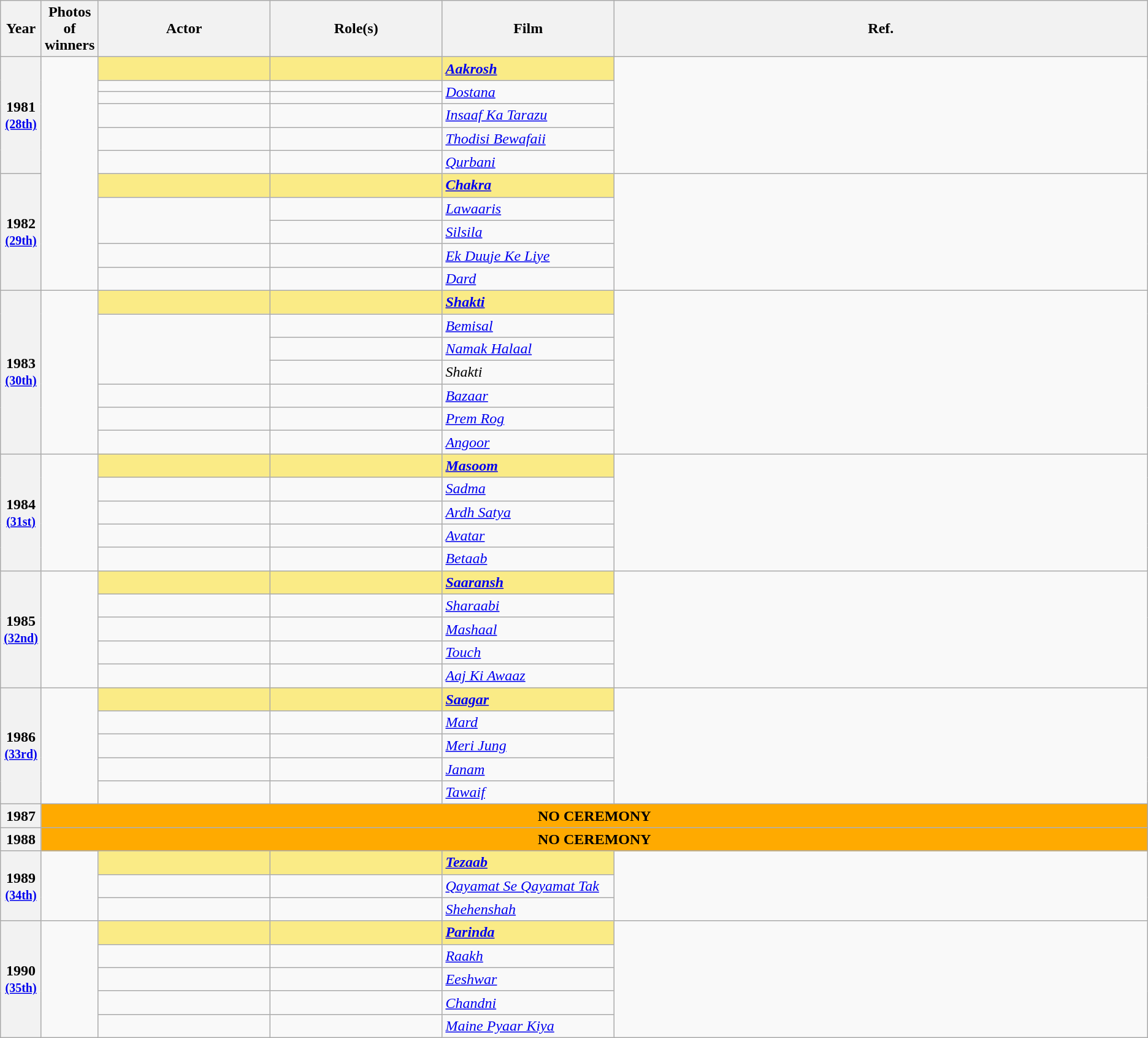<table class="wikitable sortable" style="text-align:left;">
<tr>
<th scope="col" style="width:3%; text-align:center;">Year</th>
<th scope="col" style="width:3%;text-align:center;">Photos of winners</th>
<th scope="col" style="width:15%;text-align:center;">Actor</th>
<th scope="col" style="width:15%;text-align:center;">Role(s)</th>
<th scope="col" style="width:15%;text-align:center;">Film</th>
<th>Ref.</th>
</tr>
<tr>
<th scope="row" rowspan=6 style="text-align:center">1981  <br><small><a href='#'>(28th)</a> </small></th>
<td rowspan=11 style="text-align:center"></td>
<td style="background:#FAEB86;"><strong></strong> </td>
<td style="background:#FAEB86;"><strong></strong></td>
<td style="background:#FAEB86;"><strong><em><a href='#'>Aakrosh</a></em></strong></td>
<td rowspan="6"></td>
</tr>
<tr>
<td></td>
<td></td>
<td rowspan=2><em><a href='#'>Dostana</a></em></td>
</tr>
<tr>
<td></td>
<td></td>
</tr>
<tr>
<td></td>
<td></td>
<td><em><a href='#'>Insaaf Ka Tarazu</a></em></td>
</tr>
<tr>
<td></td>
<td></td>
<td><em><a href='#'>Thodisi Bewafaii</a></em></td>
</tr>
<tr>
<td></td>
<td></td>
<td><em><a href='#'>Qurbani</a></em></td>
</tr>
<tr>
<th scope="row" rowspan=5 style="text-align:center">1982 <br><small><a href='#'>(29th)</a> </small></th>
<td style="background:#FAEB86;"><strong></strong> </td>
<td style="background:#FAEB86;"><strong></strong></td>
<td style="background:#FAEB86;"><strong><em><a href='#'>Chakra</a></em></strong></td>
<td rowspan="5"></td>
</tr>
<tr>
<td rowspan=2></td>
<td></td>
<td><em><a href='#'>Lawaaris</a></em></td>
</tr>
<tr>
<td></td>
<td><em><a href='#'>Silsila</a></em></td>
</tr>
<tr>
<td></td>
<td></td>
<td><em><a href='#'>Ek Duuje Ke Liye</a></em></td>
</tr>
<tr>
<td></td>
<td></td>
<td><em><a href='#'>Dard</a></em></td>
</tr>
<tr>
<th scope="row" rowspan=7 style="text-align:center">1983 <br><small><a href='#'>(30th)</a> </small></th>
<td rowspan=7 style="text-align:center"></td>
<td style="background:#FAEB86;"><strong></strong> </td>
<td style="background:#FAEB86;"><strong></strong></td>
<td style="background:#FAEB86;"><strong><em><a href='#'>Shakti</a></em></strong></td>
<td rowspan="7"></td>
</tr>
<tr>
<td rowspan="3"></td>
<td></td>
<td><em><a href='#'>Bemisal</a></em></td>
</tr>
<tr>
<td></td>
<td><em><a href='#'>Namak Halaal</a></em></td>
</tr>
<tr>
<td></td>
<td><em>Shakti</em></td>
</tr>
<tr>
<td></td>
<td></td>
<td><em><a href='#'>Bazaar</a></em></td>
</tr>
<tr>
<td></td>
<td></td>
<td><em><a href='#'>Prem Rog</a></em></td>
</tr>
<tr>
<td></td>
<td></td>
<td><em><a href='#'>Angoor</a></em></td>
</tr>
<tr>
<th scope="row" rowspan=5 style="text-align:center">1984 <br><small><a href='#'>(31st)</a> </small></th>
<td rowspan=5 style="text-align:center"></td>
<td style="background:#FAEB86;"><strong></strong> </td>
<td style="background:#FAEB86;"><strong></strong></td>
<td style="background:#FAEB86;"><strong><em><a href='#'>Masoom</a></em></strong></td>
<td rowspan="5"></td>
</tr>
<tr>
<td></td>
<td></td>
<td><em><a href='#'>Sadma</a></em></td>
</tr>
<tr>
<td></td>
<td></td>
<td><em><a href='#'>Ardh Satya</a></em></td>
</tr>
<tr>
<td></td>
<td></td>
<td><em><a href='#'>Avatar</a></em></td>
</tr>
<tr>
<td></td>
<td></td>
<td><em><a href='#'>Betaab</a></em></td>
</tr>
<tr>
<th scope="row" rowspan=5 style="text-align:center">1985 <br><small><a href='#'>(32nd)</a> </small></th>
<td rowspan=5 style="text-align:center"></td>
<td style="background:#FAEB86;"><strong></strong> </td>
<td style="background:#FAEB86;"><strong></strong></td>
<td style="background:#FAEB86;"><strong><em><a href='#'>Saaransh</a></em></strong></td>
<td rowspan="5"></td>
</tr>
<tr>
<td></td>
<td></td>
<td><em><a href='#'>Sharaabi</a></em></td>
</tr>
<tr>
<td></td>
<td></td>
<td><em><a href='#'>Mashaal</a></em></td>
</tr>
<tr>
<td></td>
<td></td>
<td><em><a href='#'>Touch</a></em></td>
</tr>
<tr>
<td></td>
<td></td>
<td><em><a href='#'>Aaj Ki Awaaz</a></em></td>
</tr>
<tr>
<th scope="row" rowspan=5 style="text-align:center">1986 <br><small><a href='#'>(33rd)</a> </small></th>
<td rowspan=5 style="text-align:center"></td>
<td style="background:#FAEB86;"><strong></strong> </td>
<td style="background:#FAEB86;"><strong></strong></td>
<td style="background:#FAEB86;"><strong><em><a href='#'>Saagar</a></em></strong></td>
<td rowspan="5"></td>
</tr>
<tr>
<td></td>
<td></td>
<td><em><a href='#'>Mard</a></em></td>
</tr>
<tr>
<td></td>
<td></td>
<td><em><a href='#'>Meri Jung</a></em></td>
</tr>
<tr>
<td></td>
<td></td>
<td><em><a href='#'>Janam</a></em></td>
</tr>
<tr>
<td></td>
<td></td>
<td><em><a href='#'>Tawaif</a></em></td>
</tr>
<tr>
<th scope="row" rowspan=1 style="text-align:center">1987</th>
<td colspan="5" style="background:#FFAA00; text-align:center"><strong>NO CEREMONY</strong></td>
</tr>
<tr>
<th scope="row" rowspan=1 style="text-align:center">1988</th>
<td colspan="5" style="background:#FFAA00; text-align:center"><strong>NO CEREMONY</strong></td>
</tr>
<tr>
<th scope="row" rowspan=3 style="text-align:center">1989 <br><small><a href='#'>(34th)</a> </small></th>
<td rowspan=3 style="text-align:center"></td>
<td style="background:#FAEB86;"><strong></strong> </td>
<td style="background:#FAEB86;"><strong></strong></td>
<td style="background:#FAEB86;"><strong><em><a href='#'>Tezaab</a></em></strong></td>
<td rowspan="3"></td>
</tr>
<tr>
<td></td>
<td></td>
<td><em><a href='#'>Qayamat Se Qayamat Tak</a></em></td>
</tr>
<tr>
<td></td>
<td></td>
<td><em><a href='#'>Shehenshah</a></em></td>
</tr>
<tr>
<th scope="row" rowspan=5 style="text-align:center">1990 <br><small><a href='#'>(35th)</a> </small></th>
<td rowspan=5 style="text-align:center"></td>
<td style="background:#FAEB86;"><strong></strong> </td>
<td style="background:#FAEB86;"><strong></strong></td>
<td style="background:#FAEB86;"><strong><em><a href='#'>Parinda</a></em></strong></td>
<td rowspan="5"></td>
</tr>
<tr>
<td></td>
<td></td>
<td><em><a href='#'>Raakh</a></em></td>
</tr>
<tr>
<td></td>
<td></td>
<td><em><a href='#'>Eeshwar</a></em></td>
</tr>
<tr>
<td></td>
<td></td>
<td><em><a href='#'>Chandni</a></em></td>
</tr>
<tr>
<td></td>
<td></td>
<td><em><a href='#'>Maine Pyaar Kiya</a></em></td>
</tr>
</table>
